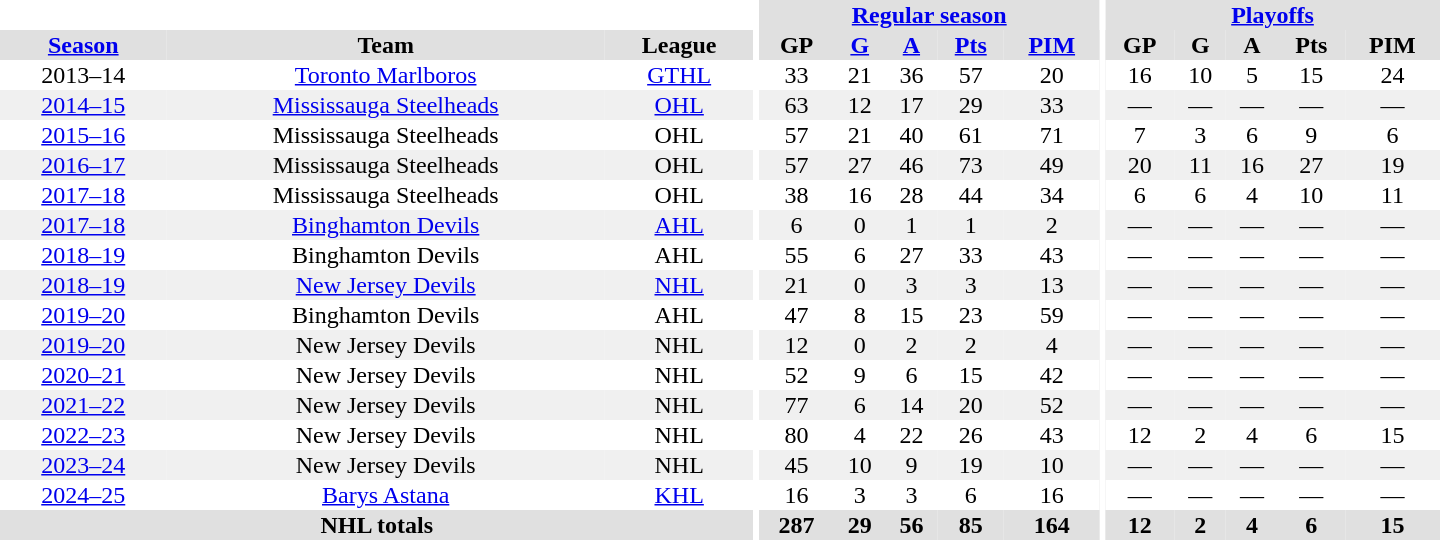<table border="0" cellpadding="1" cellspacing="0" style="text-align:center; width:60em;">
<tr bgcolor="#e0e0e0">
<th colspan="3" bgcolor="#ffffff"></th>
<th rowspan="100" bgcolor="#ffffff"></th>
<th colspan="5"><a href='#'>Regular season</a></th>
<th rowspan="100" bgcolor="#ffffff"></th>
<th colspan="5"><a href='#'>Playoffs</a></th>
</tr>
<tr bgcolor="#e0e0e0">
<th><a href='#'>Season</a></th>
<th>Team</th>
<th>League</th>
<th>GP</th>
<th><a href='#'>G</a></th>
<th><a href='#'>A</a></th>
<th><a href='#'>Pts</a></th>
<th><a href='#'>PIM</a></th>
<th>GP</th>
<th>G</th>
<th>A</th>
<th>Pts</th>
<th>PIM</th>
</tr>
<tr>
<td>2013–14</td>
<td><a href='#'>Toronto Marlboros</a></td>
<td><a href='#'>GTHL</a></td>
<td>33</td>
<td>21</td>
<td>36</td>
<td>57</td>
<td>20</td>
<td>16</td>
<td>10</td>
<td>5</td>
<td>15</td>
<td>24</td>
</tr>
<tr bgcolor="#f0f0f0">
<td><a href='#'>2014–15</a></td>
<td><a href='#'>Mississauga Steelheads</a></td>
<td><a href='#'>OHL</a></td>
<td>63</td>
<td>12</td>
<td>17</td>
<td>29</td>
<td>33</td>
<td>—</td>
<td>—</td>
<td>—</td>
<td>—</td>
<td>—</td>
</tr>
<tr>
<td><a href='#'>2015–16</a></td>
<td>Mississauga Steelheads</td>
<td>OHL</td>
<td>57</td>
<td>21</td>
<td>40</td>
<td>61</td>
<td>71</td>
<td>7</td>
<td>3</td>
<td>6</td>
<td>9</td>
<td>6</td>
</tr>
<tr bgcolor="#f0f0f0">
<td><a href='#'>2016–17</a></td>
<td>Mississauga Steelheads</td>
<td>OHL</td>
<td>57</td>
<td>27</td>
<td>46</td>
<td>73</td>
<td>49</td>
<td>20</td>
<td>11</td>
<td>16</td>
<td>27</td>
<td>19</td>
</tr>
<tr>
<td><a href='#'>2017–18</a></td>
<td>Mississauga Steelheads</td>
<td>OHL</td>
<td>38</td>
<td>16</td>
<td>28</td>
<td>44</td>
<td>34</td>
<td>6</td>
<td>6</td>
<td>4</td>
<td>10</td>
<td>11</td>
</tr>
<tr bgcolor="#f0f0f0">
<td><a href='#'>2017–18</a></td>
<td><a href='#'>Binghamton Devils</a></td>
<td><a href='#'>AHL</a></td>
<td>6</td>
<td>0</td>
<td>1</td>
<td>1</td>
<td>2</td>
<td>—</td>
<td>—</td>
<td>—</td>
<td>—</td>
<td>—</td>
</tr>
<tr>
<td><a href='#'>2018–19</a></td>
<td>Binghamton Devils</td>
<td>AHL</td>
<td>55</td>
<td>6</td>
<td>27</td>
<td>33</td>
<td>43</td>
<td>—</td>
<td>—</td>
<td>—</td>
<td>—</td>
<td>—</td>
</tr>
<tr bgcolor="#f0f0f0">
<td><a href='#'>2018–19</a></td>
<td><a href='#'>New Jersey Devils</a></td>
<td><a href='#'>NHL</a></td>
<td>21</td>
<td>0</td>
<td>3</td>
<td>3</td>
<td>13</td>
<td>—</td>
<td>—</td>
<td>—</td>
<td>—</td>
<td>—</td>
</tr>
<tr>
<td><a href='#'>2019–20</a></td>
<td>Binghamton Devils</td>
<td>AHL</td>
<td>47</td>
<td>8</td>
<td>15</td>
<td>23</td>
<td>59</td>
<td>—</td>
<td>—</td>
<td>—</td>
<td>—</td>
<td>—</td>
</tr>
<tr bgcolor="#f0f0f0">
<td><a href='#'>2019–20</a></td>
<td>New Jersey Devils</td>
<td>NHL</td>
<td>12</td>
<td>0</td>
<td>2</td>
<td>2</td>
<td>4</td>
<td>—</td>
<td>—</td>
<td>—</td>
<td>—</td>
<td>—</td>
</tr>
<tr>
<td><a href='#'>2020–21</a></td>
<td>New Jersey Devils</td>
<td>NHL</td>
<td>52</td>
<td>9</td>
<td>6</td>
<td>15</td>
<td>42</td>
<td>—</td>
<td>—</td>
<td>—</td>
<td>—</td>
<td>—</td>
</tr>
<tr bgcolor="#f0f0f0">
<td><a href='#'>2021–22</a></td>
<td>New Jersey Devils</td>
<td>NHL</td>
<td>77</td>
<td>6</td>
<td>14</td>
<td>20</td>
<td>52</td>
<td>—</td>
<td>—</td>
<td>—</td>
<td>—</td>
<td>—</td>
</tr>
<tr>
<td><a href='#'>2022–23</a></td>
<td>New Jersey Devils</td>
<td>NHL</td>
<td>80</td>
<td>4</td>
<td>22</td>
<td>26</td>
<td>43</td>
<td>12</td>
<td>2</td>
<td>4</td>
<td>6</td>
<td>15</td>
</tr>
<tr bgcolor="#f0f0f0">
<td><a href='#'>2023–24</a></td>
<td>New Jersey Devils</td>
<td>NHL</td>
<td>45</td>
<td>10</td>
<td>9</td>
<td>19</td>
<td>10</td>
<td>—</td>
<td>—</td>
<td>—</td>
<td>—</td>
<td>—</td>
</tr>
<tr>
<td><a href='#'>2024–25</a></td>
<td><a href='#'>Barys Astana</a></td>
<td><a href='#'>KHL</a></td>
<td>16</td>
<td>3</td>
<td>3</td>
<td>6</td>
<td>16</td>
<td>—</td>
<td>—</td>
<td>—</td>
<td>—</td>
<td>—</td>
</tr>
<tr bgcolor="#e0e0e0">
<th colspan="3">NHL totals</th>
<th>287</th>
<th>29</th>
<th>56</th>
<th>85</th>
<th>164</th>
<th>12</th>
<th>2</th>
<th>4</th>
<th>6</th>
<th>15</th>
</tr>
</table>
